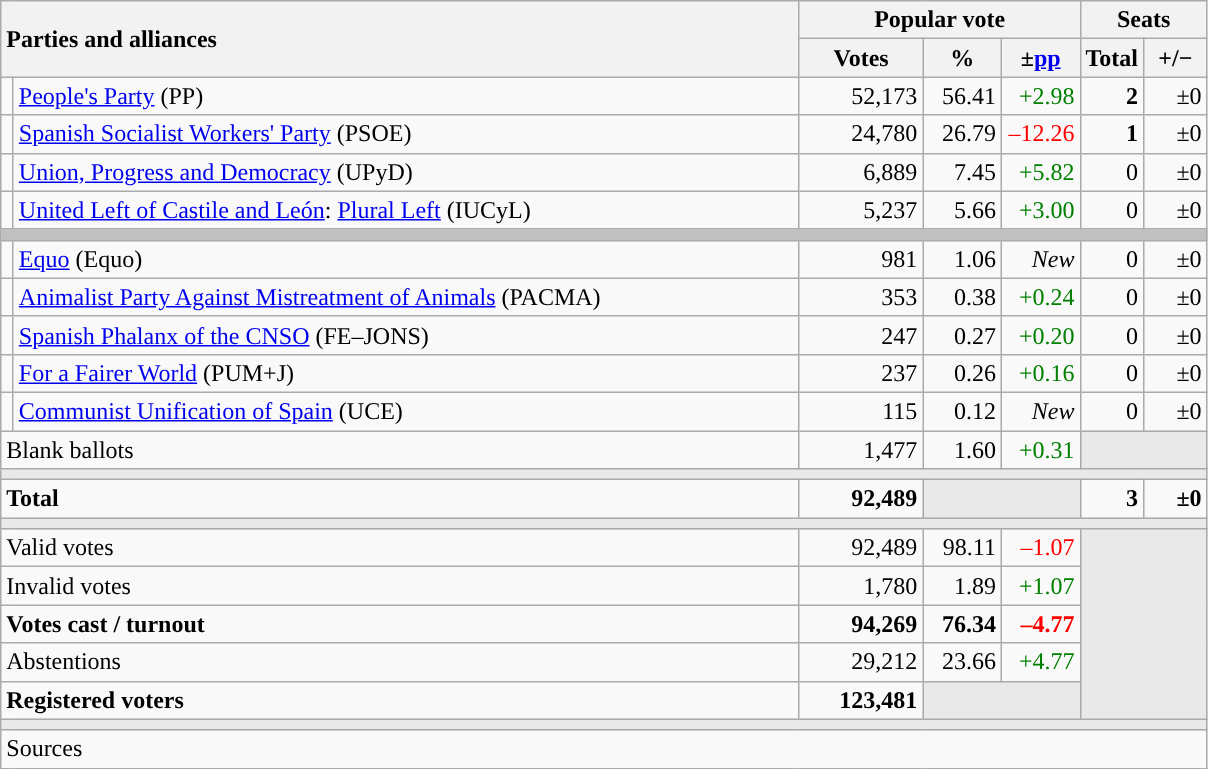<table class="wikitable" style="text-align:right;">
<tr>
<th style="text-align:left;" rowspan="2" colspan="2" width="525">Parties and alliances</th>
<th colspan="3">Popular vote</th>
<th colspan="2">Seats</th>
</tr>
<tr>
<th width="75">Votes</th>
<th width="45">%</th>
<th width="45">±<a href='#'>pp</a></th>
<th width="35">Total</th>
<th width="35">+/−</th>
</tr>
<tr>
<td width="1" style="color:inherit;background:"></td>
<td align="left"><a href='#'>People's Party</a> (PP)</td>
<td>52,173</td>
<td>56.41</td>
<td style="color:green;">+2.98</td>
<td><strong>2</strong></td>
<td>±0</td>
</tr>
<tr>
<td style="color:inherit;background:"></td>
<td align="left"><a href='#'>Spanish Socialist Workers' Party</a> (PSOE)</td>
<td>24,780</td>
<td>26.79</td>
<td style="color:red;">–12.26</td>
<td><strong>1</strong></td>
<td>±0</td>
</tr>
<tr>
<td style="color:inherit;background:"></td>
<td align="left"><a href='#'>Union, Progress and Democracy</a> (UPyD)</td>
<td>6,889</td>
<td>7.45</td>
<td style="color:green;">+5.82</td>
<td>0</td>
<td>±0</td>
</tr>
<tr>
<td style="color:inherit;background:"></td>
<td align="left"><a href='#'>United Left of Castile and León</a>: <a href='#'>Plural Left</a> (IUCyL)</td>
<td>5,237</td>
<td>5.66</td>
<td style="color:green;">+3.00</td>
<td>0</td>
<td>±0</td>
</tr>
<tr>
<td colspan="7" bgcolor="#C0C0C0"></td>
</tr>
<tr>
<td style="color:inherit;background:"></td>
<td align="left"><a href='#'>Equo</a> (Equo)</td>
<td>981</td>
<td>1.06</td>
<td><em>New</em></td>
<td>0</td>
<td>±0</td>
</tr>
<tr>
<td style="color:inherit;background:"></td>
<td align="left"><a href='#'>Animalist Party Against Mistreatment of Animals</a> (PACMA)</td>
<td>353</td>
<td>0.38</td>
<td style="color:green;">+0.24</td>
<td>0</td>
<td>±0</td>
</tr>
<tr>
<td style="color:inherit;background:"></td>
<td align="left"><a href='#'>Spanish Phalanx of the CNSO</a> (FE–JONS)</td>
<td>247</td>
<td>0.27</td>
<td style="color:green;">+0.20</td>
<td>0</td>
<td>±0</td>
</tr>
<tr>
<td style="color:inherit;background:"></td>
<td align="left"><a href='#'>For a Fairer World</a> (PUM+J)</td>
<td>237</td>
<td>0.26</td>
<td style="color:green;">+0.16</td>
<td>0</td>
<td>±0</td>
</tr>
<tr>
<td style="color:inherit;background:"></td>
<td align="left"><a href='#'>Communist Unification of Spain</a> (UCE)</td>
<td>115</td>
<td>0.12</td>
<td><em>New</em></td>
<td>0</td>
<td>±0</td>
</tr>
<tr>
<td align="left" colspan="2">Blank ballots</td>
<td>1,477</td>
<td>1.60</td>
<td style="color:green;">+0.31</td>
<td bgcolor="#E9E9E9" colspan="2"></td>
</tr>
<tr>
<td colspan="7" bgcolor="#E9E9E9"></td>
</tr>
<tr style="font-weight:bold;">
<td align="left" colspan="2">Total</td>
<td>92,489</td>
<td bgcolor="#E9E9E9" colspan="2"></td>
<td>3</td>
<td>±0</td>
</tr>
<tr>
<td colspan="7" bgcolor="#E9E9E9"></td>
</tr>
<tr>
<td align="left" colspan="2">Valid votes</td>
<td>92,489</td>
<td>98.11</td>
<td style="color:red;">–1.07</td>
<td bgcolor="#E9E9E9" colspan="2" rowspan="5"></td>
</tr>
<tr>
<td align="left" colspan="2">Invalid votes</td>
<td>1,780</td>
<td>1.89</td>
<td style="color:green;">+1.07</td>
</tr>
<tr style="font-weight:bold;">
<td align="left" colspan="2">Votes cast / turnout</td>
<td>94,269</td>
<td>76.34</td>
<td style="color:red;">–4.77</td>
</tr>
<tr>
<td align="left" colspan="2">Abstentions</td>
<td>29,212</td>
<td>23.66</td>
<td style="color:green;">+4.77</td>
</tr>
<tr style="font-weight:bold;">
<td align="left" colspan="2">Registered voters</td>
<td>123,481</td>
<td bgcolor="#E9E9E9" colspan="2"></td>
</tr>
<tr>
<td colspan="7" bgcolor="#E9E9E9"></td>
</tr>
<tr>
<td align="left" colspan="7">Sources</td>
</tr>
</table>
